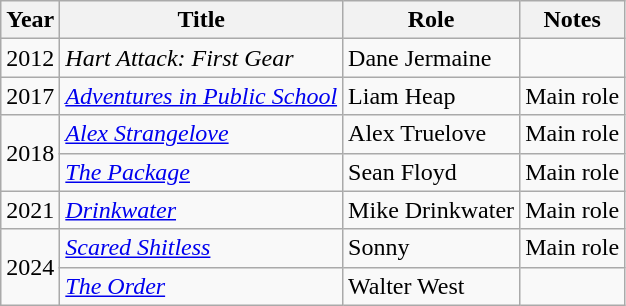<table class="wikitable sortable">
<tr>
<th>Year</th>
<th>Title</th>
<th>Role</th>
<th class="unsortable">Notes</th>
</tr>
<tr>
<td>2012</td>
<td><em>Hart Attack: First Gear</em></td>
<td>Dane Jermaine</td>
<td></td>
</tr>
<tr>
<td>2017</td>
<td><em><a href='#'>Adventures in Public School</a></em></td>
<td>Liam Heap</td>
<td>Main role</td>
</tr>
<tr>
<td rowspan="2">2018</td>
<td><em><a href='#'>Alex Strangelove</a></em></td>
<td>Alex Truelove</td>
<td>Main role</td>
</tr>
<tr>
<td data-sort-value="Package, The"><em><a href='#'>The Package</a></em></td>
<td>Sean Floyd</td>
<td>Main role</td>
</tr>
<tr>
<td>2021</td>
<td><em><a href='#'>Drinkwater</a></em></td>
<td>Mike Drinkwater</td>
<td>Main role</td>
</tr>
<tr>
<td rowspan="2">2024</td>
<td><em><a href='#'>Scared Shitless</a></em></td>
<td>Sonny</td>
<td>Main role</td>
</tr>
<tr>
<td data-sort-value="Order, The"><em><a href='#'>The Order</a></em></td>
<td>Walter West</td>
<td></td>
</tr>
</table>
